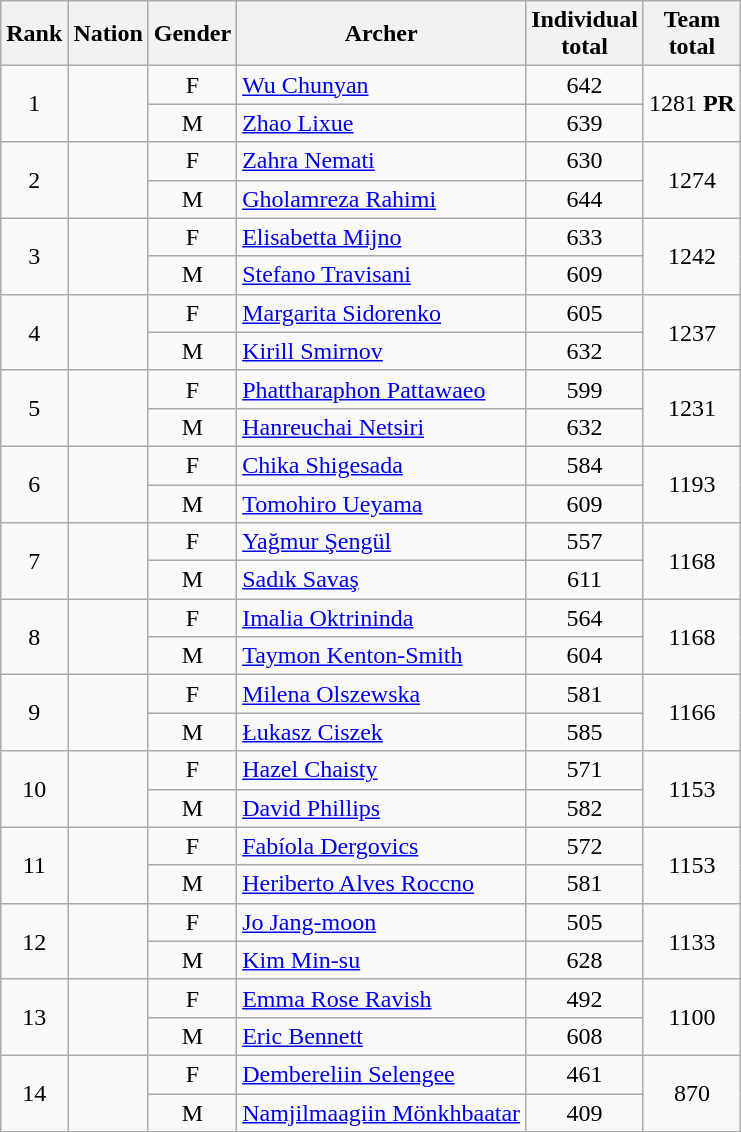<table class="wikitable sortable" style="text-align:center">
<tr>
<th>Rank</th>
<th>Nation</th>
<th>Gender</th>
<th>Archer</th>
<th>Individual<br>total</th>
<th>Team<br>total</th>
</tr>
<tr>
<td rowspan=2>1</td>
<td align=left rowspan=2></td>
<td>F</td>
<td align=left><a href='#'>Wu Chunyan</a></td>
<td>642</td>
<td rowspan=2>1281 <strong>PR</strong></td>
</tr>
<tr>
<td>M</td>
<td align=left><a href='#'>Zhao Lixue</a></td>
<td>639</td>
</tr>
<tr>
<td rowspan=2>2</td>
<td align=left rowspan=2></td>
<td>F</td>
<td align=left><a href='#'>Zahra Nemati</a></td>
<td>630</td>
<td rowspan=2>1274</td>
</tr>
<tr>
<td>M</td>
<td align=left><a href='#'>Gholamreza Rahimi</a></td>
<td>644</td>
</tr>
<tr>
<td rowspan=2>3</td>
<td align=left rowspan=2></td>
<td>F</td>
<td align=left><a href='#'>Elisabetta Mijno</a></td>
<td>633</td>
<td rowspan=2>1242</td>
</tr>
<tr>
<td>M</td>
<td align=left><a href='#'>Stefano Travisani</a></td>
<td>609</td>
</tr>
<tr>
<td rowspan=2>4</td>
<td align=left rowspan=2></td>
<td>F</td>
<td align=left><a href='#'>Margarita Sidorenko</a></td>
<td>605</td>
<td rowspan=2>1237</td>
</tr>
<tr>
<td>M</td>
<td align=left><a href='#'>Kirill Smirnov</a></td>
<td>632</td>
</tr>
<tr>
<td rowspan=2>5</td>
<td align=left rowspan=2></td>
<td>F</td>
<td align=left><a href='#'>Phattharaphon Pattawaeo</a></td>
<td>599</td>
<td rowspan=2>1231</td>
</tr>
<tr>
<td>M</td>
<td align=left><a href='#'>Hanreuchai Netsiri</a></td>
<td>632</td>
</tr>
<tr>
<td rowspan=2>6</td>
<td align=left rowspan=2></td>
<td>F</td>
<td align=left><a href='#'>Chika Shigesada</a></td>
<td>584</td>
<td rowspan=2>1193</td>
</tr>
<tr>
<td>M</td>
<td align=left><a href='#'>Tomohiro Ueyama</a></td>
<td>609</td>
</tr>
<tr>
<td rowspan=2>7</td>
<td align=left rowspan=2></td>
<td>F</td>
<td align=left><a href='#'>Yağmur Şengül</a></td>
<td>557</td>
<td rowspan=2>1168</td>
</tr>
<tr>
<td>M</td>
<td align=left><a href='#'>Sadık Savaş</a></td>
<td>611</td>
</tr>
<tr>
<td rowspan=2>8</td>
<td align=left rowspan=2></td>
<td>F</td>
<td align=left><a href='#'>Imalia Oktrininda</a></td>
<td>564</td>
<td rowspan=2>1168</td>
</tr>
<tr>
<td>M</td>
<td align=left><a href='#'>Taymon Kenton-Smith</a></td>
<td>604</td>
</tr>
<tr>
<td rowspan=2>9</td>
<td align=left rowspan=2></td>
<td>F</td>
<td align=left><a href='#'>Milena Olszewska</a></td>
<td>581</td>
<td rowspan=2>1166</td>
</tr>
<tr>
<td>M</td>
<td align=left><a href='#'>Łukasz Ciszek</a></td>
<td>585</td>
</tr>
<tr>
<td rowspan=2>10</td>
<td align=left rowspan=2></td>
<td>F</td>
<td align=left><a href='#'>Hazel Chaisty</a></td>
<td>571</td>
<td rowspan=2>1153</td>
</tr>
<tr>
<td>M</td>
<td align=left><a href='#'>David Phillips</a></td>
<td>582</td>
</tr>
<tr>
<td rowspan=2>11</td>
<td align=left rowspan=2></td>
<td>F</td>
<td align=left><a href='#'>Fabíola Dergovics</a></td>
<td>572</td>
<td rowspan=2>1153</td>
</tr>
<tr>
<td>M</td>
<td align=left><a href='#'>Heriberto Alves Roccno</a></td>
<td>581</td>
</tr>
<tr>
<td rowspan=2>12</td>
<td align=left rowspan=2></td>
<td>F</td>
<td align=left><a href='#'>Jo Jang-moon</a></td>
<td>505</td>
<td rowspan=2>1133</td>
</tr>
<tr>
<td>M</td>
<td align=left><a href='#'>Kim Min-su</a></td>
<td>628</td>
</tr>
<tr>
<td rowspan=2>13</td>
<td align=left rowspan=2></td>
<td>F</td>
<td align=left><a href='#'>Emma Rose Ravish</a></td>
<td>492</td>
<td rowspan=2>1100</td>
</tr>
<tr>
<td>M</td>
<td align=left><a href='#'>Eric Bennett</a></td>
<td>608</td>
</tr>
<tr>
<td rowspan=2>14</td>
<td align=left rowspan=2></td>
<td>F</td>
<td align=left><a href='#'>Dembereliin Selengee</a></td>
<td>461</td>
<td rowspan=2>870</td>
</tr>
<tr>
<td>M</td>
<td align=left><a href='#'>Namjilmaagiin Mönkhbaatar</a></td>
<td>409</td>
</tr>
</table>
